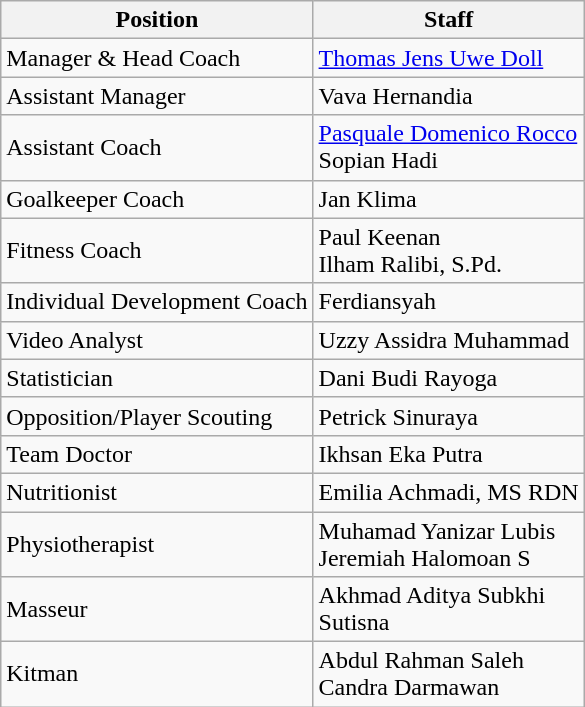<table class="wikitable">
<tr>
<th>Position</th>
<th>Staff</th>
</tr>
<tr>
<td>Manager & Head Coach</td>
<td> <a href='#'>Thomas Jens Uwe Doll</a></td>
</tr>
<tr>
<td>Assistant Manager</td>
<td> Vava Hernandia</td>
</tr>
<tr>
<td>Assistant Coach</td>
<td> <a href='#'>Pasquale Domenico Rocco</a> <br>  Sopian Hadi</td>
</tr>
<tr>
<td>Goalkeeper Coach</td>
<td> Jan Klima</td>
</tr>
<tr>
<td>Fitness Coach</td>
<td> Paul Keenan <br>  Ilham Ralibi, S.Pd.</td>
</tr>
<tr>
<td>Individual Development Coach</td>
<td> Ferdiansyah</td>
</tr>
<tr>
<td>Video Analyst</td>
<td> Uzzy Assidra Muhammad</td>
</tr>
<tr>
<td>Statistician</td>
<td> Dani Budi Rayoga</td>
</tr>
<tr>
<td>Opposition/Player Scouting</td>
<td> Petrick Sinuraya</td>
</tr>
<tr>
<td>Team Doctor</td>
<td> Ikhsan Eka Putra</td>
</tr>
<tr>
<td>Nutritionist</td>
<td> Emilia Achmadi, MS RDN</td>
</tr>
<tr>
<td>Physiotherapist</td>
<td> Muhamad Yanizar Lubis <br>  Jeremiah Halomoan S</td>
</tr>
<tr>
<td>Masseur</td>
<td> Akhmad Aditya Subkhi <br>  Sutisna</td>
</tr>
<tr>
<td>Kitman</td>
<td> Abdul Rahman Saleh <br>  Candra Darmawan</td>
</tr>
</table>
